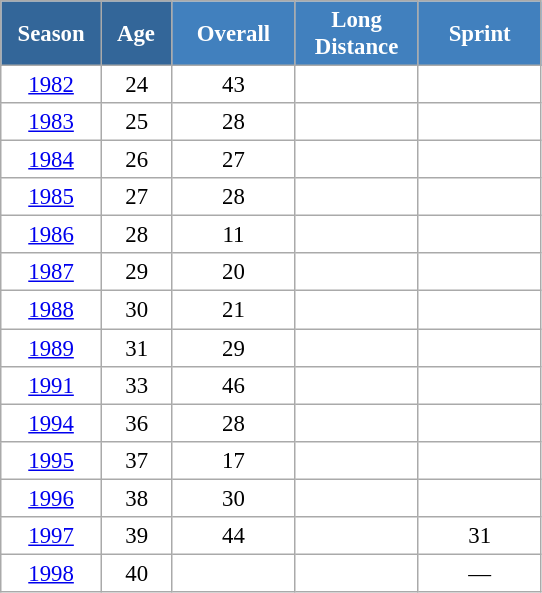<table class="wikitable" style="font-size:95%; text-align:center; border:grey solid 1px; border-collapse:collapse; background:#ffffff;">
<tr>
<th style="background-color:#369; color:white; width:60px;"> Season </th>
<th style="background-color:#369; color:white; width:40px;"> Age </th>
<th style="background-color:#4180be; color:white; width:75px;">Overall</th>
<th style="background-color:#4180be; color:white; width:75px;">Long Distance</th>
<th style="background-color:#4180be; color:white; width:75px;">Sprint</th>
</tr>
<tr>
<td><a href='#'>1982</a></td>
<td>24</td>
<td>43</td>
<td></td>
<td></td>
</tr>
<tr>
<td><a href='#'>1983</a></td>
<td>25</td>
<td>28</td>
<td></td>
<td></td>
</tr>
<tr>
<td><a href='#'>1984</a></td>
<td>26</td>
<td>27</td>
<td></td>
<td></td>
</tr>
<tr>
<td><a href='#'>1985</a></td>
<td>27</td>
<td>28</td>
<td></td>
<td></td>
</tr>
<tr>
<td><a href='#'>1986</a></td>
<td>28</td>
<td>11</td>
<td></td>
<td></td>
</tr>
<tr>
<td><a href='#'>1987</a></td>
<td>29</td>
<td>20</td>
<td></td>
<td></td>
</tr>
<tr>
<td><a href='#'>1988</a></td>
<td>30</td>
<td>21</td>
<td></td>
<td></td>
</tr>
<tr>
<td><a href='#'>1989</a></td>
<td>31</td>
<td>29</td>
<td></td>
<td></td>
</tr>
<tr>
<td><a href='#'>1991</a></td>
<td>33</td>
<td>46</td>
<td></td>
<td></td>
</tr>
<tr>
<td><a href='#'>1994</a></td>
<td>36</td>
<td>28</td>
<td></td>
<td></td>
</tr>
<tr>
<td><a href='#'>1995</a></td>
<td>37</td>
<td>17</td>
<td></td>
<td></td>
</tr>
<tr>
<td><a href='#'>1996</a></td>
<td>38</td>
<td>30</td>
<td></td>
<td></td>
</tr>
<tr>
<td><a href='#'>1997</a></td>
<td>39</td>
<td>44</td>
<td></td>
<td>31</td>
</tr>
<tr>
<td><a href='#'>1998</a></td>
<td>40</td>
<td></td>
<td></td>
<td>—</td>
</tr>
</table>
